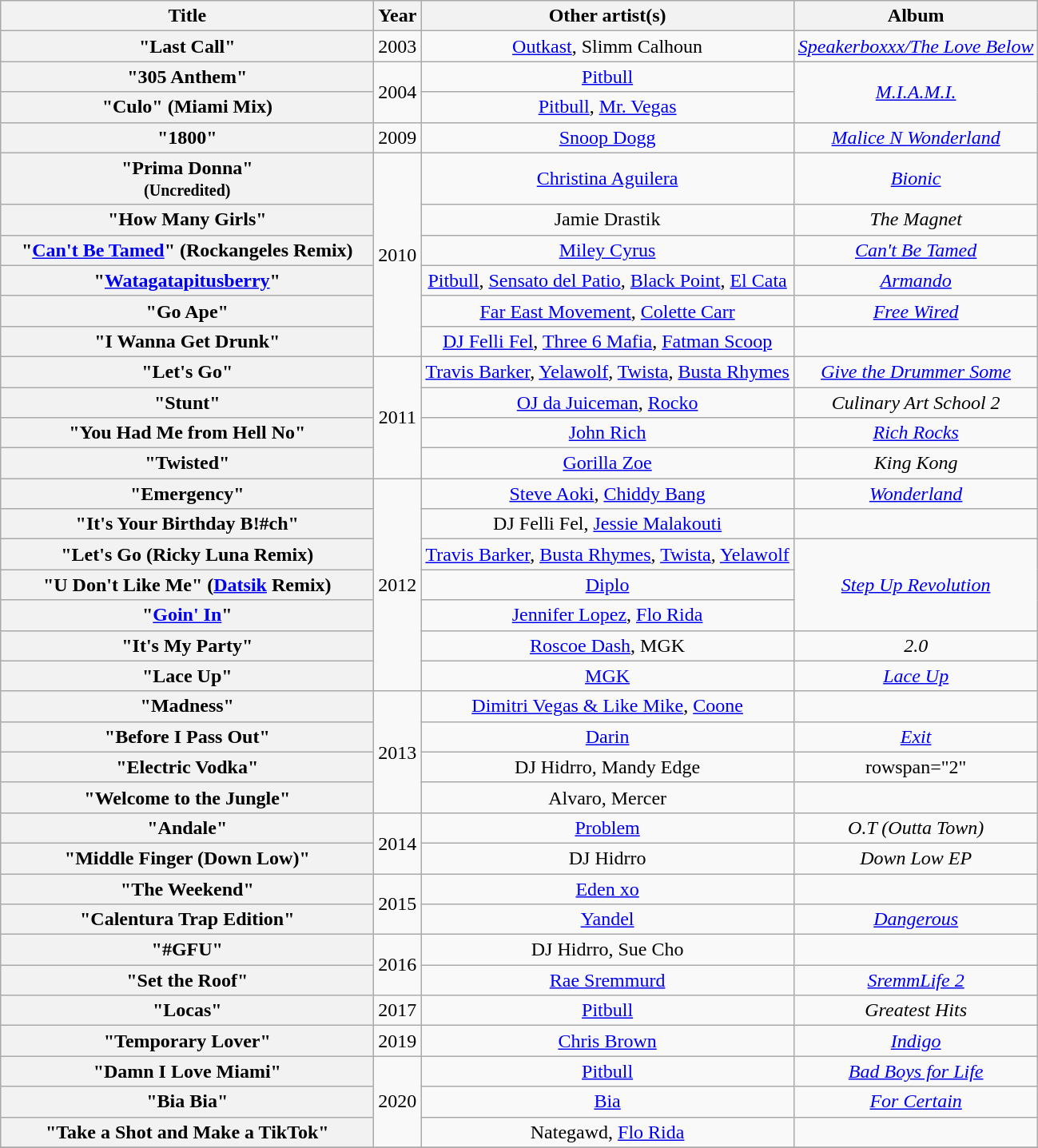<table class="wikitable plainrowheaders" style="text-align:center;" border="1">
<tr>
<th scope="col" style="width:19em;">Title</th>
<th scope="col">Year</th>
<th scope="col">Other artist(s)</th>
<th scope="col">Album</th>
</tr>
<tr>
<th scope="row">"Last Call"</th>
<td rowspan="1">2003</td>
<td><a href='#'>Outkast</a>, Slimm Calhoun</td>
<td><em><a href='#'>Speakerboxxx/The Love Below</a></em></td>
</tr>
<tr>
<th scope="row">"305 Anthem"</th>
<td rowspan="2">2004</td>
<td><a href='#'>Pitbull</a></td>
<td rowspan="2"><em><a href='#'>M.I.A.M.I.</a></em></td>
</tr>
<tr>
<th scope="row">"Culo" (Miami Mix)</th>
<td><a href='#'>Pitbull</a>, <a href='#'>Mr. Vegas</a></td>
</tr>
<tr>
<th scope="row">"1800"</th>
<td rowspan="1">2009</td>
<td><a href='#'>Snoop Dogg</a></td>
<td><em><a href='#'>Malice N Wonderland</a></em></td>
</tr>
<tr>
<th scope="row">"Prima Donna"<br><small>(Uncredited)</small></th>
<td rowspan="6">2010</td>
<td><a href='#'>Christina Aguilera</a></td>
<td><em><a href='#'>Bionic</a></em></td>
</tr>
<tr>
<th scope="row">"How Many Girls"</th>
<td>Jamie Drastik</td>
<td><em>The Magnet</em></td>
</tr>
<tr>
<th scope="row">"<a href='#'>Can't Be Tamed</a>" (Rockangeles Remix)</th>
<td><a href='#'>Miley Cyrus</a></td>
<td><em><a href='#'>Can't Be Tamed</a></em></td>
</tr>
<tr>
<th scope="row">"<a href='#'>Watagatapitusberry</a>"</th>
<td><a href='#'>Pitbull</a>, <a href='#'>Sensato del Patio</a>, <a href='#'>Black Point</a>, <a href='#'>El Cata</a></td>
<td><em><a href='#'>Armando</a></em></td>
</tr>
<tr>
<th scope="row">"Go Ape"</th>
<td><a href='#'>Far East Movement</a>, <a href='#'>Colette Carr</a></td>
<td><em><a href='#'>Free Wired</a></em></td>
</tr>
<tr>
<th scope="row">"I Wanna Get Drunk"</th>
<td><a href='#'>DJ Felli Fel</a>, <a href='#'>Three 6 Mafia</a>, <a href='#'>Fatman Scoop</a></td>
<td></td>
</tr>
<tr>
<th scope="row">"Let's Go"</th>
<td rowspan="4">2011</td>
<td><a href='#'>Travis Barker</a>, <a href='#'>Yelawolf</a>, <a href='#'>Twista</a>, <a href='#'>Busta Rhymes</a></td>
<td><em><a href='#'>Give the Drummer Some</a></em></td>
</tr>
<tr>
<th scope="row">"Stunt"</th>
<td><a href='#'>OJ da Juiceman</a>, <a href='#'>Rocko</a></td>
<td><em>Culinary Art School 2</em></td>
</tr>
<tr>
<th scope="row">"You Had Me from Hell No"</th>
<td><a href='#'>John Rich</a></td>
<td><em><a href='#'>Rich Rocks</a></em></td>
</tr>
<tr>
<th scope="row">"Twisted"</th>
<td><a href='#'>Gorilla Zoe</a></td>
<td><em>King Kong</em></td>
</tr>
<tr>
<th scope="row">"Emergency"</th>
<td rowspan="7">2012</td>
<td><a href='#'>Steve Aoki</a>, <a href='#'>Chiddy Bang</a></td>
<td><em><a href='#'>Wonderland</a></em></td>
</tr>
<tr>
<th scope="row">"It's Your Birthday B!#ch"</th>
<td>DJ Felli Fel, <a href='#'>Jessie Malakouti</a></td>
<td></td>
</tr>
<tr>
<th scope="row">"Let's Go (Ricky Luna Remix)</th>
<td><a href='#'>Travis Barker</a>, <a href='#'>Busta Rhymes</a>, <a href='#'>Twista</a>, <a href='#'>Yelawolf</a></td>
<td rowspan="3"><em><a href='#'>Step Up Revolution</a></em></td>
</tr>
<tr>
<th scope="row">"U Don't Like Me" (<a href='#'>Datsik</a> Remix)</th>
<td><a href='#'>Diplo</a></td>
</tr>
<tr>
<th scope="row">"<a href='#'>Goin' In</a>"</th>
<td><a href='#'>Jennifer Lopez</a>, <a href='#'>Flo Rida</a></td>
</tr>
<tr>
<th scope="row">"It's My Party"</th>
<td><a href='#'>Roscoe Dash</a>, MGK</td>
<td><em>2.0</em></td>
</tr>
<tr>
<th scope="row">"Lace Up"</th>
<td><a href='#'>MGK</a></td>
<td><em><a href='#'>Lace Up</a></em></td>
</tr>
<tr>
<th scope="row">"Madness"</th>
<td rowspan="4">2013</td>
<td><a href='#'>Dimitri Vegas & Like Mike</a>, <a href='#'>Coone</a></td>
<td></td>
</tr>
<tr>
<th scope="row">"Before I Pass Out"</th>
<td><a href='#'>Darin</a></td>
<td><em><a href='#'>Exit</a></em></td>
</tr>
<tr>
<th scope="row">"Electric Vodka"</th>
<td>DJ Hidrro, Mandy Edge</td>
<td>rowspan="2" </td>
</tr>
<tr>
<th scope="row">"Welcome to the Jungle"</th>
<td>Alvaro, Mercer</td>
</tr>
<tr>
<th scope="row">"Andale"</th>
<td rowspan="2">2014</td>
<td><a href='#'>Problem</a></td>
<td><em>O.T (Outta Town)</em></td>
</tr>
<tr>
<th scope="row">"Middle Finger (Down Low)"</th>
<td>DJ Hidrro</td>
<td><em>Down Low EP</em></td>
</tr>
<tr>
<th scope="row">"The Weekend"</th>
<td rowspan="2">2015</td>
<td><a href='#'>Eden xo</a></td>
<td></td>
</tr>
<tr>
<th scope="row">"Calentura Trap Edition"</th>
<td><a href='#'>Yandel</a></td>
<td><em><a href='#'>Dangerous</a></em></td>
</tr>
<tr>
<th scope="row">"#GFU"</th>
<td rowspan="2">2016</td>
<td>DJ Hidrro, Sue Cho</td>
<td></td>
</tr>
<tr>
<th scope="row">"Set the Roof"</th>
<td><a href='#'>Rae Sremmurd</a></td>
<td><em><a href='#'>SremmLife 2</a></em></td>
</tr>
<tr>
<th scope="row">"Locas"</th>
<td rowspan="1">2017</td>
<td><a href='#'>Pitbull</a></td>
<td><em>Greatest Hits</em></td>
</tr>
<tr>
<th scope="row">"Temporary Lover"</th>
<td rowspan="1">2019</td>
<td><a href='#'>Chris Brown</a></td>
<td><em><a href='#'>Indigo</a></em></td>
</tr>
<tr>
<th scope="row">"Damn I Love Miami"</th>
<td rowspan="3">2020</td>
<td><a href='#'>Pitbull</a></td>
<td><em><a href='#'>Bad Boys for Life</a></em></td>
</tr>
<tr>
<th scope="row">"Bia Bia"</th>
<td><a href='#'>Bia</a></td>
<td><em><a href='#'>For Certain</a></em></td>
</tr>
<tr>
<th scope="row">"Take a Shot and Make a TikTok"</th>
<td>Nategawd, <a href='#'>Flo Rida</a></td>
<td></td>
</tr>
<tr>
</tr>
</table>
